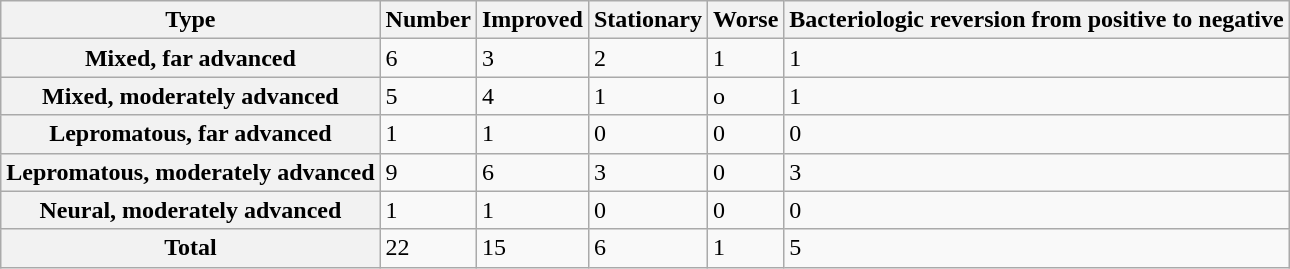<table class="wikitable">
<tr>
<th>Type</th>
<th>Number</th>
<th>Improved</th>
<th>Stationary</th>
<th>Worse</th>
<th>Bacteriologic reversion from positive to negative</th>
</tr>
<tr>
<th>Mixed, far advanced</th>
<td>6</td>
<td>3</td>
<td>2</td>
<td>1</td>
<td>1</td>
</tr>
<tr>
<th>Mixed, moderately advanced</th>
<td>5</td>
<td>4</td>
<td>1</td>
<td>o</td>
<td>1</td>
</tr>
<tr>
<th>Lepromatous, far advanced</th>
<td>1</td>
<td>1</td>
<td>0</td>
<td>0</td>
<td>0</td>
</tr>
<tr>
<th>Lepromatous, moderately advanced</th>
<td>9</td>
<td>6</td>
<td>3</td>
<td>0</td>
<td>3</td>
</tr>
<tr>
<th>Neural, moderately advanced</th>
<td>1</td>
<td>1</td>
<td>0</td>
<td>0</td>
<td>0</td>
</tr>
<tr>
<th>Total</th>
<td>22</td>
<td>15</td>
<td>6</td>
<td>1</td>
<td>5</td>
</tr>
</table>
